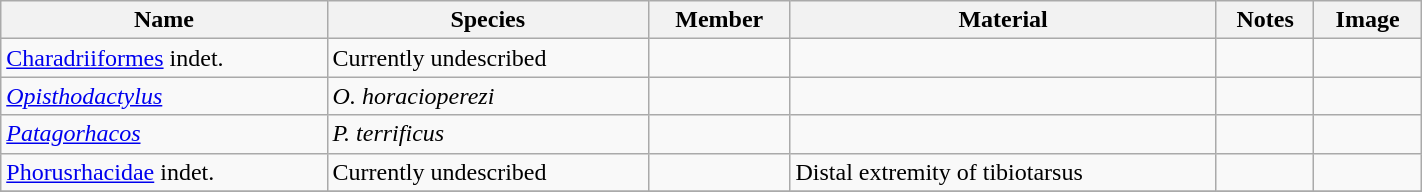<table class="wikitable" align="center" width="75%">
<tr>
<th>Name</th>
<th>Species</th>
<th>Member</th>
<th>Material</th>
<th>Notes</th>
<th>Image</th>
</tr>
<tr>
<td><a href='#'>Charadriiformes</a> indet.</td>
<td>Currently undescribed</td>
<td></td>
<td></td>
<td></td>
<td></td>
</tr>
<tr>
<td><em><a href='#'>Opisthodactylus</a></em></td>
<td><em>O. horacioperezi</em></td>
<td></td>
<td></td>
<td></td>
</tr>
<tr>
<td><em><a href='#'>Patagorhacos</a></em></td>
<td><em>P. terrificus</em></td>
<td></td>
<td></td>
<td></td>
<td></td>
</tr>
<tr>
<td><a href='#'>Phorusrhacidae</a> indet.</td>
<td>Currently undescribed</td>
<td></td>
<td>Distal extremity of tibiotarsus</td>
<td></td>
<td></td>
</tr>
<tr>
</tr>
</table>
